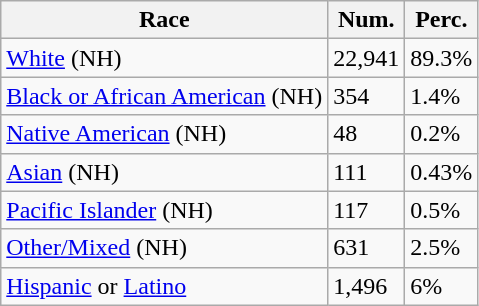<table class="wikitable">
<tr>
<th>Race</th>
<th>Num.</th>
<th>Perc.</th>
</tr>
<tr>
<td><a href='#'>White</a> (NH)</td>
<td>22,941</td>
<td>89.3%</td>
</tr>
<tr>
<td><a href='#'>Black or African American</a> (NH)</td>
<td>354</td>
<td>1.4%</td>
</tr>
<tr>
<td><a href='#'>Native American</a> (NH)</td>
<td>48</td>
<td>0.2%</td>
</tr>
<tr>
<td><a href='#'>Asian</a> (NH)</td>
<td>111</td>
<td>0.43%</td>
</tr>
<tr>
<td><a href='#'>Pacific Islander</a> (NH)</td>
<td>117</td>
<td>0.5%</td>
</tr>
<tr>
<td><a href='#'>Other/Mixed</a> (NH)</td>
<td>631</td>
<td>2.5%</td>
</tr>
<tr>
<td><a href='#'>Hispanic</a> or <a href='#'>Latino</a></td>
<td>1,496</td>
<td>6%</td>
</tr>
</table>
